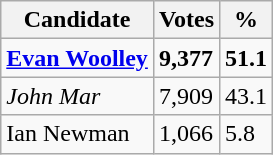<table class="wikitable" align="left">
<tr>
<th>Candidate</th>
<th>Votes</th>
<th>%</th>
</tr>
<tr>
<td><strong><a href='#'>Evan Woolley</a></strong></td>
<td><strong>9,377</strong></td>
<td><strong>51.1</strong></td>
</tr>
<tr>
<td><em>John Mar</em></td>
<td>7,909</td>
<td>43.1</td>
</tr>
<tr>
<td>Ian Newman</td>
<td>1,066</td>
<td>5.8</td>
</tr>
</table>
